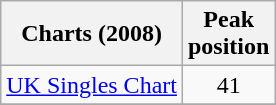<table class="wikitable sortable">
<tr>
<th align="left">Charts (2008)</th>
<th align="left">Peak<br>position</th>
</tr>
<tr>
<td align="left"><a href='#'>UK Singles Chart</a></td>
<td align="center">41</td>
</tr>
<tr>
</tr>
</table>
